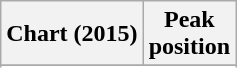<table class="wikitable sortable plainrowheaders" style="text-align:center">
<tr>
<th scope="col">Chart (2015)</th>
<th scope="col">Peak<br>position</th>
</tr>
<tr>
</tr>
<tr>
</tr>
</table>
